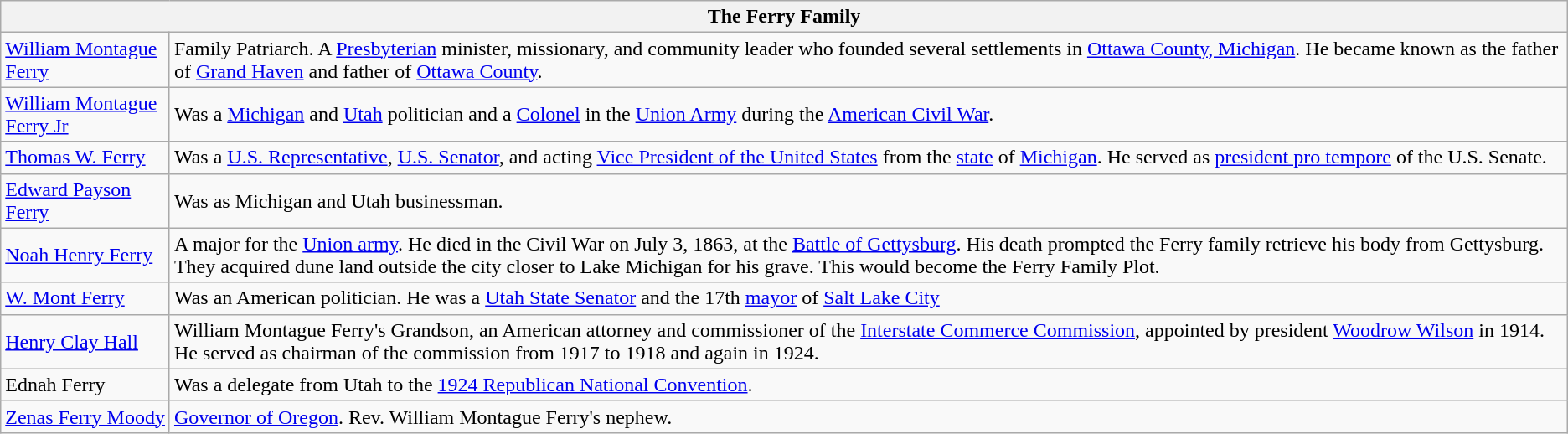<table class="wikitable">
<tr>
<th colspan="2">The Ferry Family</th>
</tr>
<tr>
<td><a href='#'>William Montague Ferry</a></td>
<td>Family Patriarch. A <a href='#'>Presbyterian</a> minister, missionary, and community leader who founded several settlements in <a href='#'>Ottawa County, Michigan</a>. He became known as the father of <a href='#'>Grand Haven</a> and father of <a href='#'>Ottawa County</a>.</td>
</tr>
<tr>
<td><a href='#'>William Montague Ferry Jr</a></td>
<td>Was a <a href='#'>Michigan</a> and <a href='#'>Utah</a> politician and a <a href='#'>Colonel</a> in the <a href='#'>Union Army</a> during the <a href='#'>American Civil War</a>.</td>
</tr>
<tr>
<td><a href='#'>Thomas W. Ferry</a></td>
<td>Was a <a href='#'>U.S. Representative</a>, <a href='#'>U.S. Senator</a>, and acting <a href='#'>Vice President of the United States</a> from the <a href='#'>state</a> of <a href='#'>Michigan</a>. He served as <a href='#'>president pro tempore</a> of the U.S. Senate.</td>
</tr>
<tr>
<td><a href='#'>Edward Payson Ferry</a></td>
<td>Was as Michigan and Utah businessman.</td>
</tr>
<tr>
<td><a href='#'>Noah Henry Ferry</a></td>
<td>A major for the <a href='#'>Union army</a>. He died in the Civil War on July 3, 1863, at the <a href='#'>Battle of Gettysburg</a>. His death prompted the Ferry family retrieve his body from Gettysburg. They acquired dune land outside the city closer to Lake Michigan for his grave. This would become the Ferry Family Plot.</td>
</tr>
<tr>
<td><a href='#'>W. Mont Ferry</a></td>
<td>Was an American politician. He was a <a href='#'>Utah State Senator</a> and the 17th <a href='#'>mayor</a> of <a href='#'>Salt Lake City</a></td>
</tr>
<tr>
<td><a href='#'>Henry Clay Hall</a></td>
<td>William Montague Ferry's Grandson, an American attorney and commissioner of the <a href='#'>Interstate Commerce Commission</a>, appointed by president <a href='#'>Woodrow Wilson</a> in 1914. He served as chairman of the commission from 1917 to 1918 and again in 1924.</td>
</tr>
<tr>
<td>Ednah Ferry</td>
<td>Was a delegate from Utah to the <a href='#'>1924 Republican National Convention</a>.</td>
</tr>
<tr>
<td><a href='#'>Zenas Ferry Moody</a></td>
<td><a href='#'>Governor of Oregon</a>. Rev. William Montague Ferry's nephew.</td>
</tr>
</table>
